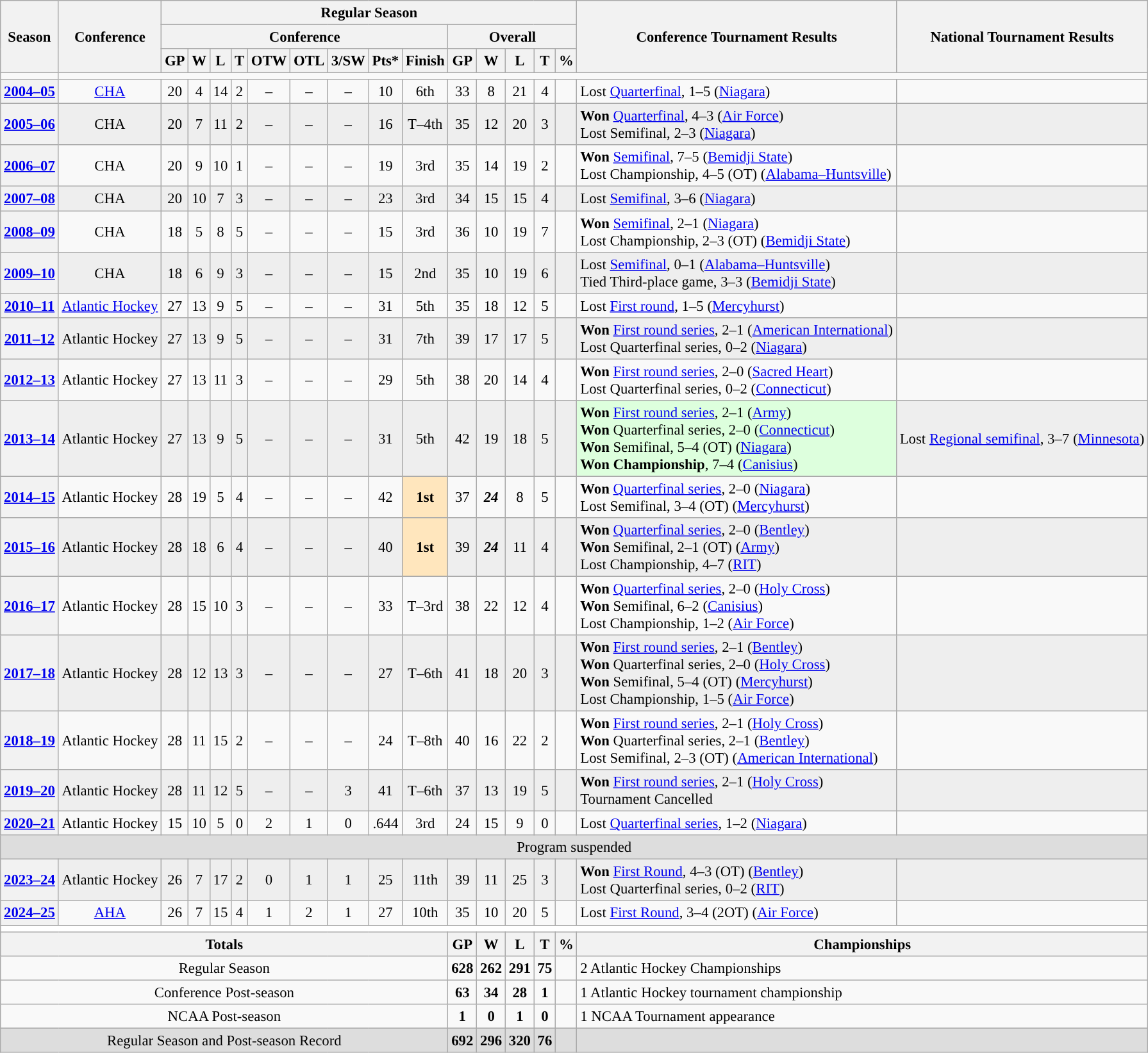<table class="wikitable" style="text-align: center; font-size: 95%">
<tr>
<th rowspan="3">Season</th>
<th rowspan="3">Conference</th>
<th colspan="14">Regular Season</th>
<th rowspan="3">Conference Tournament Results</th>
<th rowspan="3">National Tournament Results</th>
</tr>
<tr>
<th colspan="9">Conference</th>
<th colspan="5">Overall</th>
</tr>
<tr>
<th>GP</th>
<th>W</th>
<th>L</th>
<th>T</th>
<th>OTW</th>
<th>OTL</th>
<th>3/SW</th>
<th>Pts*</th>
<th>Finish</th>
<th>GP</th>
<th>W</th>
<th>L</th>
<th>T</th>
<th>%</th>
</tr>
<tr>
<td><a href='#'></a> </td>
</tr>
<tr>
<th><a href='#'>2004–05</a></th>
<td><a href='#'>CHA</a></td>
<td>20</td>
<td>4</td>
<td>14</td>
<td>2</td>
<td>–</td>
<td>–</td>
<td>–</td>
<td>10</td>
<td>6th</td>
<td>33</td>
<td>8</td>
<td>21</td>
<td>4</td>
<td></td>
<td align="left">Lost <a href='#'>Quarterfinal</a>, 1–5 (<a href='#'>Niagara</a>)</td>
<td align="left"></td>
</tr>
<tr bgcolor=#eeeeee>
<th><a href='#'>2005–06</a></th>
<td>CHA</td>
<td>20</td>
<td>7</td>
<td>11</td>
<td>2</td>
<td>–</td>
<td>–</td>
<td>–</td>
<td>16</td>
<td>T–4th</td>
<td>35</td>
<td>12</td>
<td>20</td>
<td>3</td>
<td></td>
<td align="left"><strong>Won</strong> <a href='#'>Quarterfinal</a>, 4–3 (<a href='#'>Air Force</a>)<br>Lost Semifinal, 2–3 (<a href='#'>Niagara</a>)</td>
<td align="left"></td>
</tr>
<tr>
<th><a href='#'>2006–07</a></th>
<td>CHA</td>
<td>20</td>
<td>9</td>
<td>10</td>
<td>1</td>
<td>–</td>
<td>–</td>
<td>–</td>
<td>19</td>
<td>3rd</td>
<td>35</td>
<td>14</td>
<td>19</td>
<td>2</td>
<td></td>
<td align="left"><strong>Won</strong> <a href='#'>Semifinal</a>, 7–5 (<a href='#'>Bemidji State</a>)<br>Lost Championship, 4–5 (OT) (<a href='#'>Alabama–Huntsville</a>)</td>
<td align="left"></td>
</tr>
<tr bgcolor=#eeeeee>
<th><a href='#'>2007–08</a></th>
<td>CHA</td>
<td>20</td>
<td>10</td>
<td>7</td>
<td>3</td>
<td>–</td>
<td>–</td>
<td>–</td>
<td>23</td>
<td>3rd</td>
<td>34</td>
<td>15</td>
<td>15</td>
<td>4</td>
<td></td>
<td align="left">Lost <a href='#'>Semifinal</a>, 3–6 (<a href='#'>Niagara</a>)</td>
<td align="left"></td>
</tr>
<tr>
<th><a href='#'>2008–09</a></th>
<td>CHA</td>
<td>18</td>
<td>5</td>
<td>8</td>
<td>5</td>
<td>–</td>
<td>–</td>
<td>–</td>
<td>15</td>
<td>3rd</td>
<td>36</td>
<td>10</td>
<td>19</td>
<td>7</td>
<td></td>
<td align="left"><strong>Won</strong> <a href='#'>Semifinal</a>, 2–1 (<a href='#'>Niagara</a>)<br>Lost Championship, 2–3 (OT) (<a href='#'>Bemidji State</a>)</td>
<td align="left"></td>
</tr>
<tr bgcolor=#eeeeee>
<th><a href='#'>2009–10</a></th>
<td>CHA</td>
<td>18</td>
<td>6</td>
<td>9</td>
<td>3</td>
<td>–</td>
<td>–</td>
<td>–</td>
<td>15</td>
<td>2nd</td>
<td>35</td>
<td>10</td>
<td>19</td>
<td>6</td>
<td></td>
<td align="left">Lost <a href='#'>Semifinal</a>, 0–1 (<a href='#'>Alabama–Huntsville</a>)<br>Tied Third-place game, 3–3 (<a href='#'>Bemidji State</a>)</td>
<td align="left"></td>
</tr>
<tr>
<th><a href='#'>2010–11</a></th>
<td><a href='#'>Atlantic Hockey</a></td>
<td>27</td>
<td>13</td>
<td>9</td>
<td>5</td>
<td>–</td>
<td>–</td>
<td>–</td>
<td>31</td>
<td>5th</td>
<td>35</td>
<td>18</td>
<td>12</td>
<td>5</td>
<td></td>
<td align="left">Lost <a href='#'>First round</a>, 1–5 (<a href='#'>Mercyhurst</a>)</td>
<td align="left"></td>
</tr>
<tr bgcolor=#eeeeee>
<th><a href='#'>2011–12</a></th>
<td>Atlantic Hockey</td>
<td>27</td>
<td>13</td>
<td>9</td>
<td>5</td>
<td>–</td>
<td>–</td>
<td>–</td>
<td>31</td>
<td>7th</td>
<td>39</td>
<td>17</td>
<td>17</td>
<td>5</td>
<td></td>
<td align="left"><strong>Won</strong> <a href='#'>First round series</a>, 2–1 (<a href='#'>American International</a>)<br>Lost Quarterfinal series, 0–2 (<a href='#'>Niagara</a>)</td>
<td align="left"></td>
</tr>
<tr>
<th><a href='#'>2012–13</a></th>
<td>Atlantic Hockey</td>
<td>27</td>
<td>13</td>
<td>11</td>
<td>3</td>
<td>–</td>
<td>–</td>
<td>–</td>
<td>29</td>
<td>5th</td>
<td>38</td>
<td>20</td>
<td>14</td>
<td>4</td>
<td></td>
<td align="left"><strong>Won</strong> <a href='#'>First round series</a>, 2–0 (<a href='#'>Sacred Heart</a>)<br>Lost Quarterfinal series, 0–2 (<a href='#'>Connecticut</a>)</td>
<td align="left"></td>
</tr>
<tr bgcolor=#eeeeee>
<th><a href='#'>2013–14</a></th>
<td>Atlantic Hockey</td>
<td>27</td>
<td>13</td>
<td>9</td>
<td>5</td>
<td>–</td>
<td>–</td>
<td>–</td>
<td>31</td>
<td>5th</td>
<td>42</td>
<td>19</td>
<td>18</td>
<td>5</td>
<td></td>
<td style="background: #ddffdd;" align="left"><strong>Won</strong> <a href='#'>First round series</a>, 2–1 (<a href='#'>Army</a>)<br><strong>Won</strong> Quarterfinal series, 2–0 (<a href='#'>Connecticut</a>)<br><strong>Won</strong> Semifinal, 5–4 (OT) (<a href='#'>Niagara</a>)<br><strong>Won Championship</strong>, 7–4 (<a href='#'>Canisius</a>)</td>
<td align="left">Lost <a href='#'>Regional semifinal</a>, 3–7 (<a href='#'>Minnesota</a>)</td>
</tr>
<tr>
<th><a href='#'>2014–15</a></th>
<td>Atlantic Hockey</td>
<td>28</td>
<td>19</td>
<td>5</td>
<td>4</td>
<td>–</td>
<td>–</td>
<td>–</td>
<td>42</td>
<td style="background: #FFE6BD;"><strong>1st</strong></td>
<td>37</td>
<td><strong><em>24</em></strong></td>
<td>8</td>
<td>5</td>
<td><strong><em></em></strong></td>
<td align="left"><strong>Won</strong> <a href='#'>Quarterfinal series</a>, 2–0 (<a href='#'>Niagara</a>)<br>Lost Semifinal, 3–4 (OT) (<a href='#'>Mercyhurst</a>)</td>
<td align="left"></td>
</tr>
<tr bgcolor=#eeeeee>
<th><a href='#'>2015–16</a></th>
<td>Atlantic Hockey</td>
<td>28</td>
<td>18</td>
<td>6</td>
<td>4</td>
<td>–</td>
<td>–</td>
<td>–</td>
<td>40</td>
<td style="background: #FFE6BD;"><strong>1st</strong></td>
<td>39</td>
<td><strong><em>24</em></strong></td>
<td>11</td>
<td>4</td>
<td></td>
<td align="left"><strong>Won</strong> <a href='#'>Quarterfinal series</a>, 2–0 (<a href='#'>Bentley</a>)<br><strong>Won</strong> Semifinal, 2–1 (OT) (<a href='#'>Army</a>)<br>Lost Championship, 4–7 (<a href='#'>RIT</a>)</td>
<td align="left"></td>
</tr>
<tr>
<th><a href='#'>2016–17</a></th>
<td>Atlantic Hockey</td>
<td>28</td>
<td>15</td>
<td>10</td>
<td>3</td>
<td>–</td>
<td>–</td>
<td>–</td>
<td>33</td>
<td>T–3rd</td>
<td>38</td>
<td>22</td>
<td>12</td>
<td>4</td>
<td></td>
<td align="left"><strong>Won</strong> <a href='#'>Quarterfinal series</a>, 2–0 (<a href='#'>Holy Cross</a>)<br><strong>Won</strong> Semifinal, 6–2 (<a href='#'>Canisius</a>)<br>Lost Championship, 1–2 (<a href='#'>Air Force</a>)</td>
<td align="left"></td>
</tr>
<tr bgcolor=eeeeee>
<th><a href='#'>2017–18</a></th>
<td>Atlantic Hockey</td>
<td>28</td>
<td>12</td>
<td>13</td>
<td>3</td>
<td>–</td>
<td>–</td>
<td>–</td>
<td>27</td>
<td>T–6th</td>
<td>41</td>
<td>18</td>
<td>20</td>
<td>3</td>
<td></td>
<td align="left"><strong>Won</strong> <a href='#'>First round series</a>, 2–1 (<a href='#'>Bentley</a>)<br><strong>Won</strong> Quarterfinal series, 2–0 (<a href='#'>Holy Cross</a>)<br><strong>Won</strong> Semifinal, 5–4 (OT) (<a href='#'>Mercyhurst</a>)<br>Lost Championship, 1–5 (<a href='#'>Air Force</a>)</td>
<td align="left"></td>
</tr>
<tr>
<th><a href='#'>2018–19</a></th>
<td>Atlantic Hockey</td>
<td>28</td>
<td>11</td>
<td>15</td>
<td>2</td>
<td>–</td>
<td>–</td>
<td>–</td>
<td>24</td>
<td>T–8th</td>
<td>40</td>
<td>16</td>
<td>22</td>
<td>2</td>
<td></td>
<td align="left"><strong>Won</strong> <a href='#'>First round series</a>, 2–1 (<a href='#'>Holy Cross</a>)<br><strong>Won</strong> Quarterfinal series, 2–1 (<a href='#'>Bentley</a>)<br>Lost Semifinal, 2–3 (OT) (<a href='#'>American International</a>)</td>
<td align="left"></td>
</tr>
<tr bgcolor=eeeeee>
<th><a href='#'>2019–20</a></th>
<td>Atlantic Hockey</td>
<td>28</td>
<td>11</td>
<td>12</td>
<td>5</td>
<td>–</td>
<td>–</td>
<td>3</td>
<td>41</td>
<td>T–6th</td>
<td>37</td>
<td>13</td>
<td>19</td>
<td>5</td>
<td></td>
<td align="left"><strong>Won</strong> <a href='#'>First round series</a>, 2–1 (<a href='#'>Holy Cross</a>)<br>Tournament Cancelled</td>
<td align="left"></td>
</tr>
<tr>
<th><a href='#'>2020–21</a></th>
<td>Atlantic Hockey</td>
<td>15</td>
<td>10</td>
<td>5</td>
<td>0</td>
<td>2</td>
<td>1</td>
<td>0</td>
<td>.644</td>
<td>3rd</td>
<td>24</td>
<td>15</td>
<td>9</td>
<td>0</td>
<td></td>
<td align="left">Lost <a href='#'>Quarterfinal series</a>, 1–2 (<a href='#'>Niagara</a>)</td>
<td align="left"></td>
</tr>
<tr bgcolor=dddddd>
<td colspan="18">Program suspended</td>
</tr>
<tr bgcolor=eeeeee>
<th><a href='#'>2023–24</a></th>
<td>Atlantic Hockey</td>
<td>26</td>
<td>7</td>
<td>17</td>
<td>2</td>
<td>0</td>
<td>1</td>
<td>1</td>
<td>25</td>
<td>11th</td>
<td>39</td>
<td>11</td>
<td>25</td>
<td>3</td>
<td></td>
<td align="left"><strong>Won</strong> <a href='#'>First Round</a>, 4–3 (OT) (<a href='#'>Bentley</a>)<br>Lost Quarterfinal series, 0–2 (<a href='#'>RIT</a>)</td>
<td align="left"></td>
</tr>
<tr>
<th><a href='#'>2024–25</a></th>
<td><a href='#'>AHA</a></td>
<td>26</td>
<td>7</td>
<td>15</td>
<td>4</td>
<td>1</td>
<td>2</td>
<td>1</td>
<td>27</td>
<td>10th</td>
<td>35</td>
<td>10</td>
<td>20</td>
<td>5</td>
<td></td>
<td align="left">Lost <a href='#'>First Round</a>, 3–4 (2OT) (<a href='#'>Air Force</a>)</td>
<td align="left"></td>
</tr>
<tr>
</tr>
<tr ->
</tr>
<tr>
<td colspan="18" style="background:#fff;"></td>
</tr>
<tr>
<th colspan="11">Totals</th>
<th>GP</th>
<th>W</th>
<th>L</th>
<th>T</th>
<th>%</th>
<th colspan="2">Championships</th>
</tr>
<tr>
<td colspan="11">Regular Season</td>
<td><strong>628</strong></td>
<td><strong>262</strong></td>
<td><strong>291</strong></td>
<td><strong>75</strong></td>
<td><strong></strong></td>
<td colspan="2" align="left">2 Atlantic Hockey Championships</td>
</tr>
<tr>
<td colspan="11">Conference Post-season</td>
<td><strong>63</strong></td>
<td><strong>34</strong></td>
<td><strong>28</strong></td>
<td><strong>1</strong></td>
<td><strong></strong></td>
<td colspan="2" align="left">1 Atlantic Hockey tournament championship</td>
</tr>
<tr>
<td colspan="11">NCAA Post-season</td>
<td><strong>1</strong></td>
<td><strong>0</strong></td>
<td><strong>1</strong></td>
<td><strong>0</strong></td>
<td><strong></strong></td>
<td colspan="2" align="left">1 NCAA Tournament appearance</td>
</tr>
<tr bgcolor=dddddd>
<td colspan="11">Regular Season and Post-season Record</td>
<td><strong>692</strong></td>
<td><strong>296</strong></td>
<td><strong>320</strong></td>
<td><strong>76</strong></td>
<td><strong></strong></td>
<td colspan="2" align="left"></td>
</tr>
</table>
